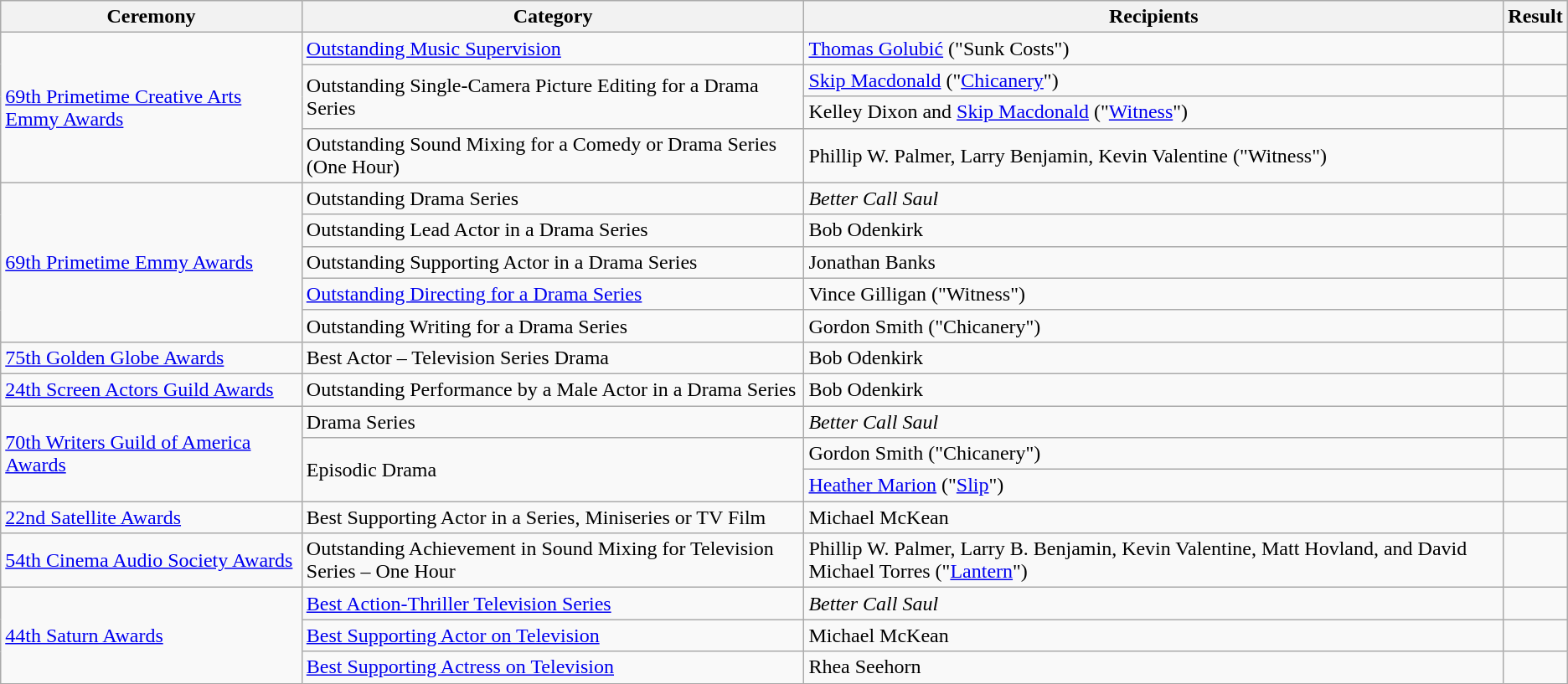<table class="wikitable sortable">
<tr>
<th align="left">Ceremony</th>
<th align="left">Category</th>
<th align="left">Recipients</th>
<th align="left">Result</th>
</tr>
<tr>
<td rowspan="4"><a href='#'>69th Primetime Creative Arts Emmy Awards</a></td>
<td><a href='#'>Outstanding Music Supervision</a></td>
<td><a href='#'>Thomas Golubić</a> ("Sunk Costs")</td>
<td></td>
</tr>
<tr>
<td rowspan="2">Outstanding Single-Camera Picture Editing for a Drama Series</td>
<td><a href='#'>Skip Macdonald</a> ("<a href='#'>Chicanery</a>")</td>
<td></td>
</tr>
<tr>
<td>Kelley Dixon and <a href='#'>Skip Macdonald</a> ("<a href='#'>Witness</a>")</td>
<td></td>
</tr>
<tr>
<td>Outstanding Sound Mixing for a Comedy or Drama Series (One Hour)</td>
<td>Phillip W. Palmer, Larry Benjamin, Kevin Valentine ("Witness")</td>
<td></td>
</tr>
<tr>
<td rowspan="5"><a href='#'>69th Primetime Emmy Awards</a></td>
<td>Outstanding Drama Series</td>
<td><em>Better Call Saul</em></td>
<td></td>
</tr>
<tr>
<td>Outstanding Lead Actor in a Drama Series</td>
<td>Bob Odenkirk</td>
<td></td>
</tr>
<tr>
<td>Outstanding Supporting Actor in a Drama Series</td>
<td>Jonathan Banks</td>
<td></td>
</tr>
<tr>
<td><a href='#'>Outstanding Directing for a Drama Series</a></td>
<td>Vince Gilligan ("Witness")</td>
<td></td>
</tr>
<tr>
<td>Outstanding Writing for a Drama Series</td>
<td>Gordon Smith ("Chicanery")</td>
<td></td>
</tr>
<tr>
<td rowspan=1><a href='#'>75th Golden Globe Awards</a></td>
<td>Best Actor – Television Series Drama</td>
<td>Bob Odenkirk</td>
<td></td>
</tr>
<tr>
<td rowspan=1><a href='#'>24th Screen Actors Guild Awards</a></td>
<td>Outstanding Performance by a Male Actor in a Drama Series</td>
<td>Bob Odenkirk</td>
<td></td>
</tr>
<tr>
<td rowspan=3><a href='#'>70th Writers Guild of America Awards</a></td>
<td>Drama Series</td>
<td><em>Better Call Saul</em></td>
<td></td>
</tr>
<tr>
<td rowspan=2>Episodic Drama</td>
<td>Gordon Smith ("Chicanery")</td>
<td></td>
</tr>
<tr>
<td><a href='#'>Heather Marion</a> ("<a href='#'>Slip</a>")</td>
<td></td>
</tr>
<tr>
<td rowspan=1><a href='#'>22nd Satellite Awards</a></td>
<td>Best Supporting Actor in a Series, Miniseries or TV Film</td>
<td>Michael McKean</td>
<td></td>
</tr>
<tr>
<td rowspan=1><a href='#'>54th Cinema Audio Society Awards</a></td>
<td>Outstanding Achievement in Sound Mixing for Television Series – One Hour</td>
<td>Phillip W. Palmer, Larry B. Benjamin, Kevin Valentine, Matt Hovland, and David Michael Torres ("<a href='#'>Lantern</a>")</td>
<td></td>
</tr>
<tr>
<td rowspan=3><a href='#'>44th Saturn Awards</a></td>
<td><a href='#'>Best Action-Thriller Television Series</a></td>
<td><em>Better Call Saul</em></td>
<td></td>
</tr>
<tr>
<td><a href='#'>Best Supporting Actor on Television</a></td>
<td>Michael McKean</td>
<td></td>
</tr>
<tr>
<td><a href='#'>Best Supporting Actress on Television</a></td>
<td>Rhea Seehorn</td>
<td></td>
</tr>
</table>
